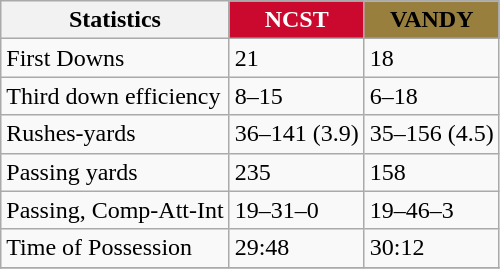<table class="wikitable">
<tr>
<th>Statistics</th>
<th style="background:#cb092e; color:white">NCST</th>
<th style="background:#997f3d; color:black">VANDY</th>
</tr>
<tr>
<td>First Downs</td>
<td>21</td>
<td>18</td>
</tr>
<tr>
<td>Third down efficiency</td>
<td>8–15</td>
<td>6–18</td>
</tr>
<tr>
<td>Rushes-yards</td>
<td>36–141 (3.9)</td>
<td>35–156 (4.5)</td>
</tr>
<tr>
<td>Passing yards</td>
<td>235</td>
<td>158</td>
</tr>
<tr>
<td>Passing, Comp-Att-Int</td>
<td>19–31–0</td>
<td>19–46–3</td>
</tr>
<tr>
<td>Time of Possession</td>
<td>29:48</td>
<td>30:12</td>
</tr>
<tr>
</tr>
</table>
